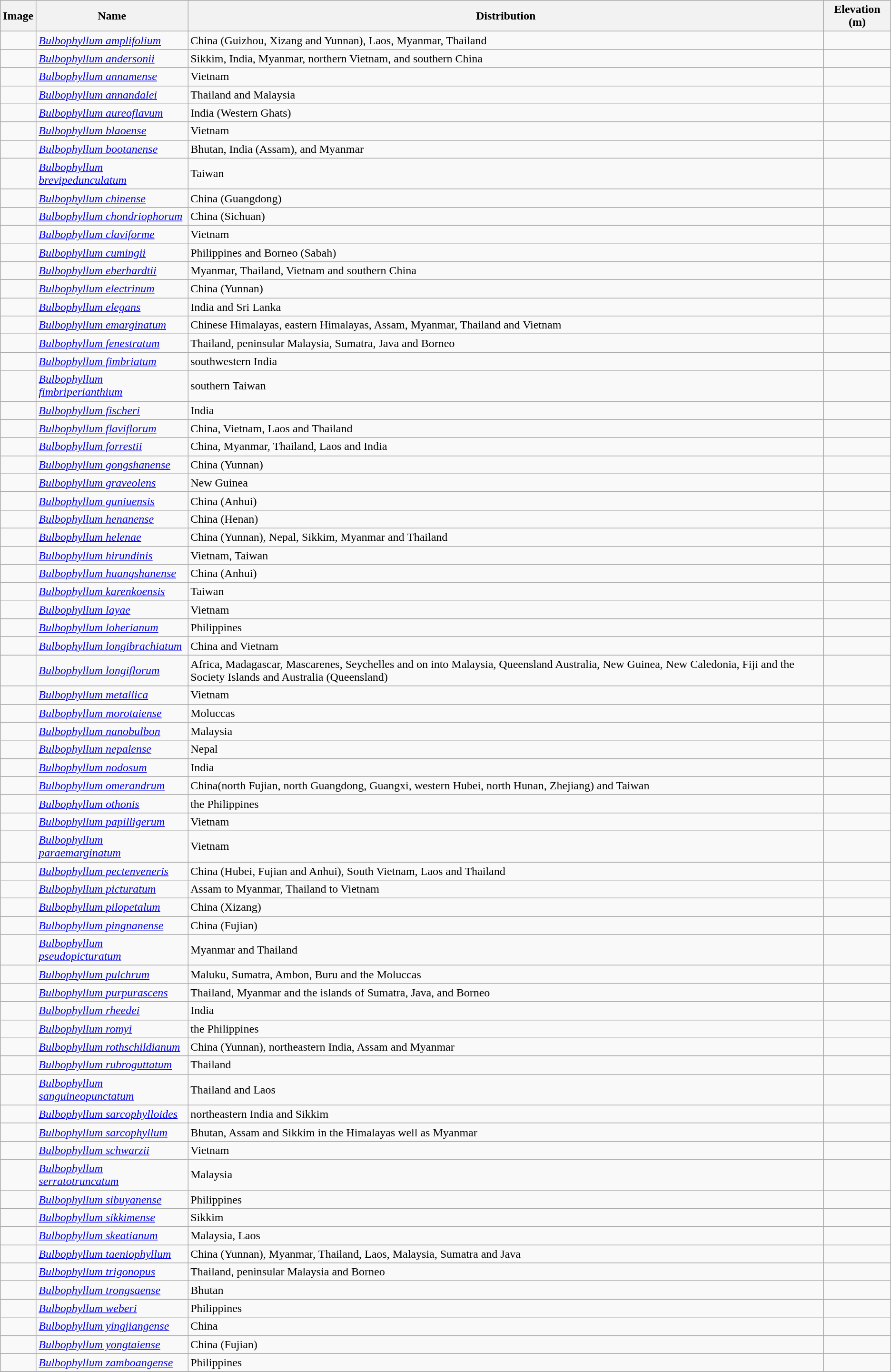<table class="wikitable collapsible">
<tr>
<th>Image</th>
<th>Name</th>
<th>Distribution</th>
<th>Elevation (m)</th>
</tr>
<tr>
<td></td>
<td><em><a href='#'>Bulbophyllum amplifolium</a></em> </td>
<td>China (Guizhou, Xizang and Yunnan), Laos, Myanmar, Thailand</td>
<td></td>
</tr>
<tr>
<td></td>
<td><em><a href='#'>Bulbophyllum andersonii</a></em> </td>
<td>Sikkim, India, Myanmar, northern Vietnam, and southern China</td>
<td></td>
</tr>
<tr>
<td></td>
<td><em><a href='#'>Bulbophyllum annamense</a></em> </td>
<td>Vietnam</td>
<td></td>
</tr>
<tr>
<td></td>
<td><em><a href='#'>Bulbophyllum annandalei</a></em> </td>
<td>Thailand and Malaysia</td>
<td></td>
</tr>
<tr>
<td></td>
<td><em><a href='#'>Bulbophyllum aureoflavum</a></em> </td>
<td>India (Western  Ghats)</td>
<td></td>
</tr>
<tr>
<td></td>
<td><em><a href='#'>Bulbophyllum blaoense</a></em> </td>
<td>Vietnam</td>
<td></td>
</tr>
<tr>
<td></td>
<td><em><a href='#'>Bulbophyllum bootanense</a></em> </td>
<td>Bhutan, India (Assam), and Myanmar</td>
<td></td>
</tr>
<tr>
<td></td>
<td><em><a href='#'>Bulbophyllum brevipedunculatum</a></em> </td>
<td>Taiwan</td>
<td></td>
</tr>
<tr>
<td></td>
<td><em><a href='#'>Bulbophyllum chinense</a></em> </td>
<td>China (Guangdong)</td>
<td></td>
</tr>
<tr>
<td></td>
<td><em><a href='#'>Bulbophyllum chondriophorum</a></em> </td>
<td>China (Sichuan)</td>
<td></td>
</tr>
<tr>
<td></td>
<td><em><a href='#'>Bulbophyllum claviforme</a></em> </td>
<td>Vietnam</td>
<td></td>
</tr>
<tr>
<td></td>
<td><em><a href='#'>Bulbophyllum cumingii</a></em> </td>
<td>Philippines and Borneo (Sabah)</td>
<td></td>
</tr>
<tr>
<td></td>
<td><em><a href='#'>Bulbophyllum eberhardtii</a></em> </td>
<td>Myanmar, Thailand, Vietnam and southern China</td>
<td></td>
</tr>
<tr>
<td></td>
<td><em><a href='#'>Bulbophyllum electrinum</a></em> </td>
<td>China (Yunnan)</td>
<td></td>
</tr>
<tr>
<td></td>
<td><em><a href='#'>Bulbophyllum elegans</a></em> </td>
<td>India and Sri Lanka</td>
<td></td>
</tr>
<tr>
<td></td>
<td><em><a href='#'>Bulbophyllum emarginatum</a></em> </td>
<td>Chinese Himalayas, eastern Himalayas, Assam, Myanmar, Thailand and Vietnam</td>
<td></td>
</tr>
<tr>
<td></td>
<td><em><a href='#'>Bulbophyllum fenestratum</a></em> </td>
<td>Thailand, peninsular Malaysia, Sumatra, Java and Borneo</td>
<td></td>
</tr>
<tr>
<td></td>
<td><em><a href='#'>Bulbophyllum fimbriatum</a></em> </td>
<td>southwestern India</td>
<td></td>
</tr>
<tr>
<td></td>
<td><em><a href='#'>Bulbophyllum fimbriperianthium</a></em> </td>
<td>southern Taiwan</td>
<td></td>
</tr>
<tr>
<td></td>
<td><em><a href='#'>Bulbophyllum fischeri</a></em> </td>
<td>India</td>
<td></td>
</tr>
<tr>
<td></td>
<td><em><a href='#'>Bulbophyllum flaviflorum</a></em> </td>
<td>China, Vietnam, Laos and Thailand</td>
<td></td>
</tr>
<tr>
<td></td>
<td><em><a href='#'>Bulbophyllum forrestii</a></em> </td>
<td>China, Myanmar, Thailand, Laos and India</td>
<td></td>
</tr>
<tr>
<td></td>
<td><em><a href='#'>Bulbophyllum gongshanense</a></em> </td>
<td>China (Yunnan)</td>
<td></td>
</tr>
<tr>
<td></td>
<td><em><a href='#'>Bulbophyllum graveolens</a></em> </td>
<td>New Guinea</td>
<td></td>
</tr>
<tr>
<td></td>
<td><em><a href='#'>Bulbophyllum guniuensis</a></em> </td>
<td>China (Anhui)</td>
<td></td>
</tr>
<tr>
<td></td>
<td><em><a href='#'>Bulbophyllum henanense</a></em> </td>
<td>China (Henan)</td>
<td></td>
</tr>
<tr>
<td></td>
<td><em><a href='#'>Bulbophyllum helenae</a></em> </td>
<td>China (Yunnan), Nepal, Sikkim, Myanmar and Thailand</td>
<td></td>
</tr>
<tr>
<td></td>
<td><em><a href='#'>Bulbophyllum hirundinis</a></em> </td>
<td>Vietnam, Taiwan</td>
<td></td>
</tr>
<tr>
<td></td>
<td><em><a href='#'>Bulbophyllum huangshanense</a></em> </td>
<td>China (Anhui)</td>
<td></td>
</tr>
<tr>
<td></td>
<td><em><a href='#'>Bulbophyllum karenkoensis</a></em> </td>
<td>Taiwan</td>
<td></td>
</tr>
<tr>
<td></td>
<td><em><a href='#'>Bulbophyllum layae</a></em> </td>
<td>Vietnam</td>
<td></td>
</tr>
<tr>
<td></td>
<td><em><a href='#'>Bulbophyllum loherianum</a></em> </td>
<td>Philippines</td>
<td></td>
</tr>
<tr>
<td></td>
<td><em><a href='#'>Bulbophyllum longibrachiatum</a></em> </td>
<td>China and Vietnam</td>
<td></td>
</tr>
<tr>
<td></td>
<td><em><a href='#'>Bulbophyllum longiflorum</a></em> </td>
<td>Africa, Madagascar, Mascarenes, Seychelles and on into Malaysia, Queensland Australia, New Guinea, New Caledonia, Fiji and the Society Islands and Australia (Queensland)</td>
<td></td>
</tr>
<tr>
<td></td>
<td><em><a href='#'>Bulbophyllum metallica</a></em> </td>
<td>Vietnam</td>
<td></td>
</tr>
<tr>
<td></td>
<td><em><a href='#'>Bulbophyllum morotaiense</a></em> </td>
<td>Moluccas</td>
<td></td>
</tr>
<tr>
<td></td>
<td><em><a href='#'>Bulbophyllum nanobulbon</a></em> </td>
<td>Malaysia</td>
<td></td>
</tr>
<tr>
<td></td>
<td><em><a href='#'>Bulbophyllum nepalense</a></em> </td>
<td>Nepal</td>
<td></td>
</tr>
<tr>
<td></td>
<td><em><a href='#'>Bulbophyllum nodosum</a></em> </td>
<td>India</td>
<td></td>
</tr>
<tr>
<td></td>
<td><em><a href='#'>Bulbophyllum omerandrum</a></em> </td>
<td>China(north Fujian, north Guangdong, Guangxi, western Hubei, north Hunan, Zhejiang) and Taiwan</td>
<td></td>
</tr>
<tr>
<td></td>
<td><em><a href='#'>Bulbophyllum othonis</a></em> </td>
<td>the Philippines</td>
</tr>
<tr>
<td></td>
<td><em><a href='#'>Bulbophyllum papilligerum</a></em> </td>
<td>Vietnam</td>
<td></td>
</tr>
<tr>
<td></td>
<td><em><a href='#'>Bulbophyllum paraemarginatum</a></em> </td>
<td>Vietnam</td>
<td></td>
</tr>
<tr>
<td></td>
<td><em><a href='#'>Bulbophyllum pectenveneris</a></em> </td>
<td>China (Hubei, Fujian and Anhui), South Vietnam, Laos and Thailand</td>
<td></td>
</tr>
<tr>
<td></td>
<td><em><a href='#'>Bulbophyllum picturatum</a></em> </td>
<td>Assam to Myanmar, Thailand to Vietnam</td>
<td></td>
</tr>
<tr>
<td></td>
<td><em><a href='#'>Bulbophyllum pilopetalum</a></em> </td>
<td>China (Xizang)</td>
<td></td>
</tr>
<tr>
<td></td>
<td><em><a href='#'>Bulbophyllum pingnanense</a></em> </td>
<td>China (Fujian)</td>
<td></td>
</tr>
<tr>
<td></td>
<td><em><a href='#'>Bulbophyllum pseudopicturatum</a></em> </td>
<td>Myanmar and Thailand</td>
</tr>
<tr>
<td></td>
<td><em><a href='#'>Bulbophyllum pulchrum</a></em> </td>
<td>Maluku, Sumatra, Ambon, Buru and the Moluccas</td>
<td></td>
</tr>
<tr>
<td></td>
<td><em><a href='#'>Bulbophyllum purpurascens</a></em> </td>
<td>Thailand, Myanmar and the islands of Sumatra, Java, and Borneo</td>
<td></td>
</tr>
<tr>
<td></td>
<td><em><a href='#'>Bulbophyllum rheedei</a></em> </td>
<td>India</td>
<td></td>
</tr>
<tr>
<td></td>
<td><em><a href='#'>Bulbophyllum romyi</a></em> </td>
<td>the Philippines</td>
<td></td>
</tr>
<tr>
<td></td>
<td><em><a href='#'>Bulbophyllum rothschildianum</a></em> </td>
<td>China (Yunnan), northeastern India, Assam and Myanmar</td>
<td></td>
</tr>
<tr>
<td></td>
<td><em><a href='#'>Bulbophyllum rubroguttatum</a></em> </td>
<td>Thailand</td>
<td></td>
</tr>
<tr>
<td></td>
<td><em><a href='#'>Bulbophyllum sanguineopunctatum</a></em> </td>
<td>Thailand and Laos</td>
<td></td>
</tr>
<tr>
<td></td>
<td><em><a href='#'>Bulbophyllum sarcophylloides</a></em> </td>
<td>northeastern India and Sikkim</td>
<td></td>
</tr>
<tr>
<td></td>
<td><em><a href='#'>Bulbophyllum sarcophyllum</a></em> </td>
<td>Bhutan, Assam and Sikkim in the Himalayas well as Myanmar</td>
<td></td>
</tr>
<tr>
<td></td>
<td><em><a href='#'>Bulbophyllum schwarzii</a></em> </td>
<td>Vietnam</td>
<td></td>
</tr>
<tr>
<td></td>
<td><em><a href='#'>Bulbophyllum serratotruncatum</a></em> </td>
<td>Malaysia</td>
<td></td>
</tr>
<tr>
<td></td>
<td><em><a href='#'>Bulbophyllum sibuyanense</a></em> </td>
<td>Philippines</td>
<td></td>
</tr>
<tr>
<td></td>
<td><em><a href='#'>Bulbophyllum sikkimense</a></em> </td>
<td>Sikkim</td>
<td></td>
</tr>
<tr>
<td></td>
<td><em><a href='#'>Bulbophyllum skeatianum</a></em> </td>
<td>Malaysia, Laos</td>
<td></td>
</tr>
<tr>
<td></td>
<td><em><a href='#'>Bulbophyllum taeniophyllum</a></em> </td>
<td>China (Yunnan), Myanmar, Thailand, Laos, Malaysia, Sumatra and Java</td>
<td></td>
</tr>
<tr>
<td></td>
<td><em><a href='#'>Bulbophyllum trigonopus</a></em> </td>
<td>Thailand, peninsular Malaysia and Borneo</td>
<td></td>
</tr>
<tr>
<td></td>
<td><em><a href='#'>Bulbophyllum trongsaense</a></em> </td>
<td>Bhutan</td>
<td></td>
</tr>
<tr>
<td></td>
<td><em><a href='#'>Bulbophyllum weberi</a></em> </td>
<td>Philippines</td>
<td></td>
</tr>
<tr>
<td></td>
<td><em><a href='#'>Bulbophyllum yingjiangense</a></em> </td>
<td>China</td>
<td></td>
</tr>
<tr>
<td></td>
<td><em><a href='#'>Bulbophyllum yongtaiense</a></em> </td>
<td>China (Fujian)</td>
<td></td>
</tr>
<tr>
<td></td>
<td><em><a href='#'>Bulbophyllum zamboangense</a></em> </td>
<td>Philippines</td>
<td></td>
</tr>
<tr>
</tr>
</table>
